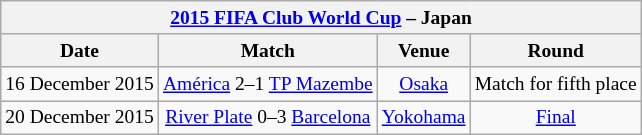<table class="wikitable" style="margin:1em auto 1em auto; text-align:center; font-size:small;">
<tr>
<th colspan="4"><a href='#'>2015 FIFA Club World Cup</a> – Japan</th>
</tr>
<tr>
<th>Date</th>
<th>Match</th>
<th>Venue</th>
<th>Round</th>
</tr>
<tr>
<td>16 December 2015</td>
<td><a href='#'>América</a>  2–1  <a href='#'>TP Mazembe</a></td>
<td><a href='#'>Osaka</a></td>
<td>Match for fifth place</td>
</tr>
<tr>
<td>20 December 2015</td>
<td><a href='#'>River Plate</a>  0–3  <a href='#'>Barcelona</a></td>
<td><a href='#'>Yokohama</a></td>
<td><a href='#'>Final</a></td>
</tr>
</table>
